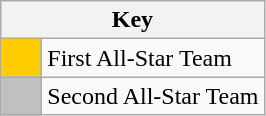<table class="wikitable" style="text-align: center;">
<tr>
<th colspan=2>Key</th>
</tr>
<tr>
<td style="background:#FFCC00; width:20px;"></td>
<td align=left>First All-Star Team</td>
</tr>
<tr>
<td style="background:#C0C0C0; width:20px;"></td>
<td align=left>Second All-Star Team</td>
</tr>
</table>
